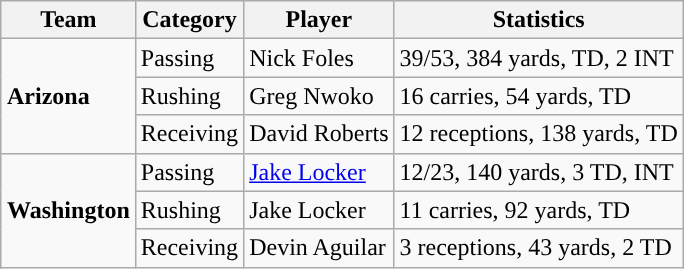<table class="wikitable" style="float: right;">
<tr>
<th>Team</th>
<th>Category</th>
<th>Player</th>
<th>Statistics</th>
</tr>
<tr>
<td rowspan=3><strong>Arizona</strong></td>
<td>Passing</td>
<td>Nick Foles</td>
<td>39/53, 384 yards, TD, 2 INT</td>
</tr>
<tr>
<td>Rushing</td>
<td>Greg Nwoko</td>
<td>16 carries, 54 yards, TD</td>
</tr>
<tr>
<td>Receiving</td>
<td>David Roberts</td>
<td>12 receptions, 138 yards, TD</td>
</tr>
<tr>
<td rowspan=3><strong>Washington</strong></td>
<td>Passing</td>
<td><a href='#'>Jake Locker</a></td>
<td>12/23, 140 yards, 3 TD, INT</td>
</tr>
<tr>
<td>Rushing</td>
<td>Jake Locker</td>
<td>11 carries, 92 yards, TD</td>
</tr>
<tr>
<td>Receiving</td>
<td>Devin Aguilar</td>
<td>3 receptions, 43 yards, 2 TD</td>
</tr>
</table>
